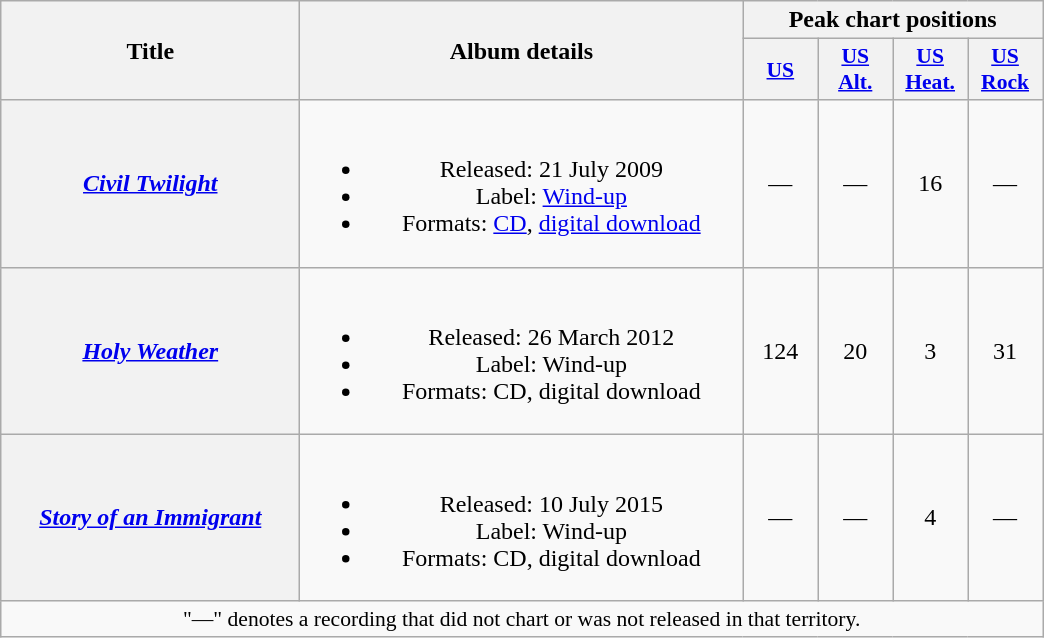<table class="wikitable plainrowheaders" style="text-align:center;">
<tr>
<th scope="col" rowspan="2" style="width:12em;">Title</th>
<th scope="col" rowspan="2" style="width:18em;">Album details</th>
<th scope="col" colspan="4">Peak chart positions</th>
</tr>
<tr>
<th scope="col" style="width:3em;font-size:90%;"><a href='#'>US</a><br></th>
<th scope="col" style="width:3em;font-size:90%;"><a href='#'>US<br>Alt.</a><br></th>
<th scope="col" style="width:3em;font-size:90%;"><a href='#'>US<br>Heat.</a><br></th>
<th scope="col" style="width:3em;font-size:90%;"><a href='#'>US<br>Rock</a><br></th>
</tr>
<tr>
<th scope="row"><em><a href='#'>Civil Twilight</a></em></th>
<td><br><ul><li>Released: 21 July 2009</li><li>Label: <a href='#'>Wind-up</a></li><li>Formats: <a href='#'>CD</a>, <a href='#'>digital download</a></li></ul></td>
<td>—</td>
<td>—</td>
<td>16</td>
<td>—</td>
</tr>
<tr>
<th scope="row"><em><a href='#'>Holy Weather</a></em></th>
<td><br><ul><li>Released: 26 March 2012</li><li>Label: Wind-up</li><li>Formats: CD, digital download</li></ul></td>
<td>124</td>
<td>20</td>
<td>3</td>
<td>31</td>
</tr>
<tr>
<th scope="row"><em><a href='#'>Story of an Immigrant</a></em></th>
<td><br><ul><li>Released: 10 July 2015</li><li>Label: Wind-up</li><li>Formats: CD, digital download</li></ul></td>
<td>—</td>
<td>—</td>
<td>4</td>
<td>—</td>
</tr>
<tr>
<td colspan="7" style="font-size:90%">"—" denotes a recording that did not chart or was not released in that territory.</td>
</tr>
</table>
